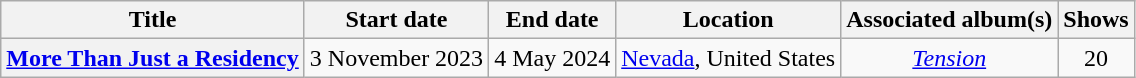<table class="wikitable plainrowheaders sortable" style="text-align:center;">
<tr>
<th scope=col class="unsortable">Title</th>
<th scope=col>Start date</th>
<th scope=col>End date</th>
<th scope=col>Location</th>
<th scope=col>Associated album(s)</th>
<th scope=col>Shows</th>
</tr>
<tr>
<th scope="row"><a href='#'>More Than Just a Residency</a></th>
<td>3 November 2023</td>
<td>4 May 2024</td>
<td><a href='#'>Nevada</a>, United States</td>
<td><a href='#'><em>Tension</em></a></td>
<td>20</td>
</tr>
</table>
